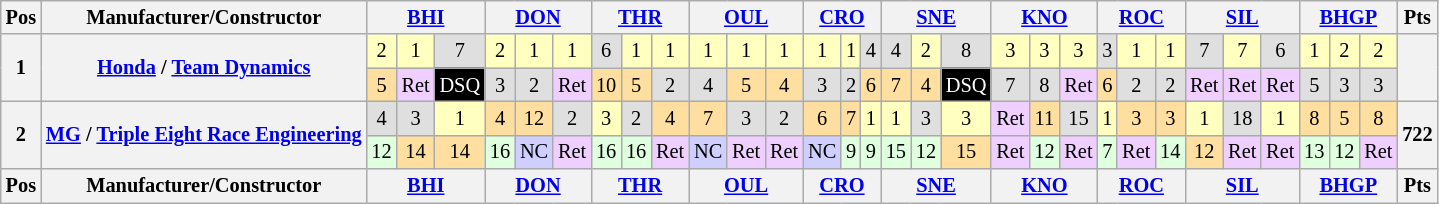<table class="wikitable" style="font-size: 85%; text-align: center;">
<tr valign="top">
<th valign="middle">Pos</th>
<th valign="middle">Manufacturer/Constructor</th>
<th colspan="3"><a href='#'>BHI</a></th>
<th colspan="3"><a href='#'>DON</a></th>
<th colspan="3"><a href='#'>THR</a></th>
<th colspan="3"><a href='#'>OUL</a></th>
<th colspan="3"><a href='#'>CRO</a></th>
<th colspan="3"><a href='#'>SNE</a></th>
<th colspan="3"><a href='#'>KNO</a></th>
<th colspan="3"><a href='#'>ROC</a></th>
<th colspan="3"><a href='#'>SIL</a></th>
<th colspan="3"><a href='#'>BHGP</a></th>
<th valign=middle>Pts</th>
</tr>
<tr>
<th rowspan=2>1</th>
<th rowspan=2 align=left><a href='#'>Honda</a> / <a href='#'>Team Dynamics</a></th>
<td style="background:#ffffbf;">2</td>
<td style="background:#ffffbf;">1</td>
<td style="background:#dfdfdf;">7</td>
<td style="background:#ffffbf;">2</td>
<td style="background:#ffffbf;">1</td>
<td style="background:#ffffbf;">1</td>
<td style="background:#dfdfdf;">6</td>
<td style="background:#ffffbf;">1</td>
<td style="background:#ffffbf;">1</td>
<td style="background:#ffffbf;">1</td>
<td style="background:#ffffbf;">1</td>
<td style="background:#ffffbf;">1</td>
<td style="background:#ffffbf;">1</td>
<td style="background:#ffffbf;">1</td>
<td style="background:#dfdfdf;">4</td>
<td style="background:#dfdfdf;">4</td>
<td style="background:#ffffbf;">2</td>
<td style="background:#dfdfdf;">8</td>
<td style="background:#ffffbf;">3</td>
<td style="background:#ffffbf;">3</td>
<td style="background:#ffffbf;">3</td>
<td style="background:#dfdfdf;">3</td>
<td style="background:#ffffbf;">1</td>
<td style="background:#ffffbf;">1</td>
<td style="background:#dfdfdf;">7</td>
<td style="background:#ffffbf;">7</td>
<td style="background:#dfdfdf;">6</td>
<td style="background:#ffffbf;">1</td>
<td style="background:#ffffbf;">2</td>
<td style="background:#ffffbf;">2</td>
<th rowspan=2></th>
</tr>
<tr>
<td style="background:#ffdf9f;">5</td>
<td style="background:#efcfff;">Ret</td>
<td style="background:#000000; color:white">DSQ</td>
<td style="background:#dfdfdf;">3</td>
<td style="background:#dfdfdf;">2</td>
<td style="background:#efcfff;">Ret</td>
<td style="background:#ffdf9f;">10</td>
<td style="background:#ffdf9f;">5</td>
<td style="background:#dfdfdf;">2</td>
<td style="background:#dfdfdf;">4</td>
<td style="background:#ffdf9f;">5</td>
<td style="background:#ffdf9f;">4</td>
<td style="background:#dfdfdf;">3</td>
<td style="background:#dfdfdf;">2</td>
<td style="background:#ffdf9f;">6</td>
<td style="background:#ffdf9f;">7</td>
<td style="background:#ffdf9f;">4</td>
<td style="background:#000000; color:white">DSQ</td>
<td style="background:#dfdfdf;">7</td>
<td style="background:#dfdfdf;">8</td>
<td style="background:#efcfff;">Ret</td>
<td style="background:#ffdf9f;">6</td>
<td style="background:#dfdfdf;">2</td>
<td style="background:#dfdfdf;">2</td>
<td style="background:#efcfff;">Ret</td>
<td style="background:#efcfff;">Ret</td>
<td style="background:#efcfff;">Ret</td>
<td style="background:#dfdfdf;">5</td>
<td style="background:#dfdfdf;">3</td>
<td style="background:#dfdfdf;">3</td>
</tr>
<tr>
<th rowspan=2>2</th>
<th rowspan=2 align=left nowrap><a href='#'>MG</a> / <a href='#'>Triple Eight Race Engineering</a></th>
<td style="background:#dfdfdf;">4</td>
<td style="background:#dfdfdf;">3</td>
<td style="background:#ffffbf;">1</td>
<td style="background:#ffdf9f;">4</td>
<td style="background:#ffdf9f;">12</td>
<td style="background:#dfdfdf;">2</td>
<td style="background:#ffffbf;">3</td>
<td style="background:#dfdfdf;">2</td>
<td style="background:#ffdf9f;">4</td>
<td style="background:#ffdf9f;">7</td>
<td style="background:#dfdfdf;">3</td>
<td style="background:#dfdfdf;">2</td>
<td style="background:#ffdf9f;">6</td>
<td style="background:#ffdf9f;">7</td>
<td style="background:#ffffbf;">1</td>
<td style="background:#ffffbf;">1</td>
<td style="background:#dfdfdf;">3</td>
<td style="background:#ffffbf;">3</td>
<td style="background:#efcfff;">Ret</td>
<td style="background:#ffdf9f;">11</td>
<td style="background:#dfdfdf;">15</td>
<td style="background:#ffffbf;">1</td>
<td style="background:#ffdf9f;">3</td>
<td style="background:#ffdf9f;">3</td>
<td style="background:#ffffbf;">1</td>
<td style="background:#dfdfdf;">18</td>
<td style="background:#ffffbf;">1</td>
<td style="background:#ffdf9f;">8</td>
<td style="background:#ffdf9f;">5</td>
<td style="background:#ffdf9f;">8</td>
<th rowspan=2>722</th>
</tr>
<tr>
<td style="background:#dfffdf;">12</td>
<td style="background:#ffdf9f;">14</td>
<td style="background:#ffdf9f;">14</td>
<td style="background:#dfffdf;">16</td>
<td style="background:#cfcfff;">NC</td>
<td style="background:#efcfff;">Ret</td>
<td style="background:#dfffdf;">16</td>
<td style="background:#dfffdf;">16</td>
<td style="background:#efcfff;">Ret</td>
<td style="background:#cfcfff;">NC</td>
<td style="background:#efcfff;">Ret</td>
<td style="background:#efcfff;">Ret</td>
<td style="background:#cfcfff;">NC</td>
<td style="background:#dfffdf;">9</td>
<td style="background:#dfffdf;">9</td>
<td style="background:#dfffdf;">15</td>
<td style="background:#dfffdf;">12</td>
<td style="background:#ffdf9f;">15</td>
<td style="background:#efcfff;">Ret</td>
<td style="background:#dfffdf;">12</td>
<td style="background:#efcfff;">Ret</td>
<td style="background:#dfffdf;">7</td>
<td style="background:#efcfff;">Ret</td>
<td style="background:#dfffdf;">14</td>
<td style="background:#ffdf9f;">12</td>
<td style="background:#efcfff;">Ret</td>
<td style="background:#efcfff;">Ret</td>
<td style="background:#dfffdf;">13</td>
<td style="background:#dfffdf;">12</td>
<td style="background:#efcfff;">Ret</td>
</tr>
<tr valign="top">
<th valign="middle">Pos</th>
<th valign="middle">Manufacturer/Constructor</th>
<th colspan="3"><a href='#'>BHI</a></th>
<th colspan="3"><a href='#'>DON</a></th>
<th colspan="3"><a href='#'>THR</a></th>
<th colspan="3"><a href='#'>OUL</a></th>
<th colspan="3"><a href='#'>CRO</a></th>
<th colspan="3"><a href='#'>SNE</a></th>
<th colspan="3"><a href='#'>KNO</a></th>
<th colspan="3"><a href='#'>ROC</a></th>
<th colspan="3"><a href='#'>SIL</a></th>
<th colspan="3"><a href='#'>BHGP</a></th>
<th valign=middle>Pts</th>
</tr>
</table>
